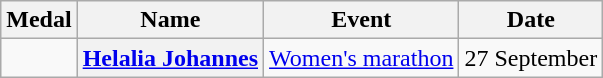<table class="wikitable">
<tr>
<th scope="col">Medal</th>
<th scope="col">Name</th>
<th scope="col">Event</th>
<th scope="col">Date</th>
</tr>
<tr>
<td></td>
<th scope="row"><a href='#'>Helalia Johannes</a></th>
<td><a href='#'>Women's marathon</a></td>
<td>27 September</td>
</tr>
</table>
